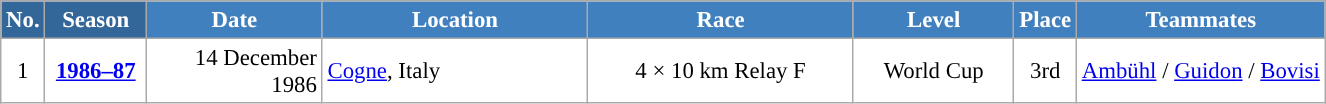<table class="wikitable sortable" style="font-size:95%; text-align:center; border:grey solid 1px; border-collapse:collapse; background:#ffffff;">
<tr style="background:#efefef;">
<th style="background-color:#369; color:white;">No.</th>
<th style="background-color:#369; color:white;">Season</th>
<th style="background-color:#4180be; color:white; width:110px;">Date</th>
<th style="background-color:#4180be; color:white; width:170px;">Location</th>
<th style="background-color:#4180be; color:white; width:170px;">Race</th>
<th style="background-color:#4180be; color:white; width:100px;">Level</th>
<th style="background-color:#4180be; color:white;">Place</th>
<th style="background-color:#4180be; color:white;">Teammates</th>
</tr>
<tr>
<td align=center>1</td>
<td rowspan=1 align=center><strong> <a href='#'>1986–87</a> </strong></td>
<td align=right>14 December 1986</td>
<td align=left> <a href='#'>Cogne</a>, Italy</td>
<td>4 × 10 km Relay F</td>
<td>World Cup</td>
<td>3rd</td>
<td><a href='#'>Ambühl</a> / <a href='#'>Guidon</a> / <a href='#'>Bovisi</a></td>
</tr>
</table>
